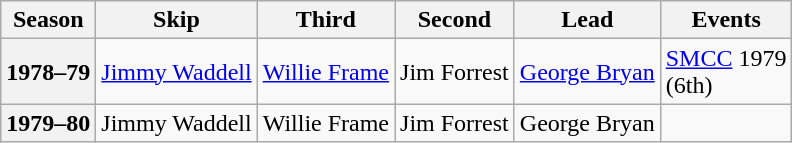<table class="wikitable">
<tr>
<th scope="col">Season</th>
<th scope="col">Skip</th>
<th scope="col">Third</th>
<th scope="col">Second</th>
<th scope="col">Lead</th>
<th scope="col">Events</th>
</tr>
<tr>
<th scope="row">1978–79</th>
<td><a href='#'>Jimmy Waddell</a></td>
<td><a href='#'>Willie Frame</a></td>
<td>Jim Forrest</td>
<td><a href='#'>George Bryan</a></td>
<td><a href='#'>SMCC</a> 1979 <br> (6th)</td>
</tr>
<tr>
<th scope="row">1979–80</th>
<td>Jimmy Waddell</td>
<td>Willie Frame</td>
<td>Jim Forrest</td>
<td>George Bryan</td>
<td> </td>
</tr>
</table>
